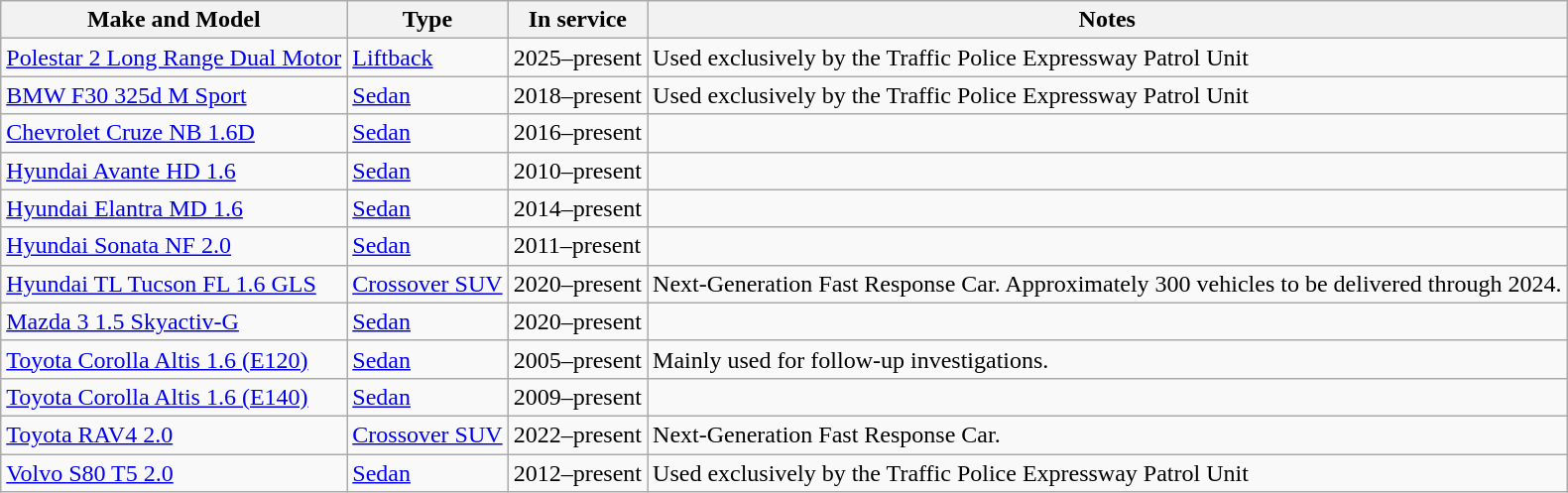<table class="wikitable">
<tr>
<th style="text-align: center;">Make and Model</th>
<th style="text-align: center;">Type</th>
<th style="text-align: center;">In service</th>
<th style="text-align: center;">Notes</th>
</tr>
<tr>
<td><a href='#'>Polestar 2 Long Range Dual Motor</a></td>
<td><a href='#'>Liftback</a></td>
<td>2025–present</td>
<td>Used exclusively by the Traffic Police Expressway Patrol Unit</td>
</tr>
<tr>
<td><a href='#'>BMW F30 325d M Sport</a></td>
<td><a href='#'>Sedan</a></td>
<td>2018–present</td>
<td>Used exclusively by the Traffic Police Expressway Patrol Unit</td>
</tr>
<tr>
<td><a href='#'>Chevrolet Cruze NB 1.6D</a></td>
<td><a href='#'>Sedan</a></td>
<td>2016–present</td>
<td></td>
</tr>
<tr>
<td><a href='#'>Hyundai Avante HD 1.6</a></td>
<td><a href='#'>Sedan</a></td>
<td>2010–present</td>
<td></td>
</tr>
<tr>
<td><a href='#'>Hyundai Elantra MD 1.6</a></td>
<td><a href='#'>Sedan</a></td>
<td>2014–present</td>
<td></td>
</tr>
<tr>
<td><a href='#'>Hyundai Sonata NF 2.0</a></td>
<td><a href='#'>Sedan</a></td>
<td>2011–present</td>
<td></td>
</tr>
<tr>
<td><a href='#'>Hyundai TL Tucson FL 1.6 GLS</a></td>
<td><a href='#'>Crossover SUV</a></td>
<td>2020–present</td>
<td>Next-Generation Fast Response Car. Approximately 300 vehicles to be delivered through 2024.</td>
</tr>
<tr>
<td><a href='#'>Mazda 3 1.5 Skyactiv-G</a></td>
<td><a href='#'>Sedan</a></td>
<td>2020–present</td>
<td></td>
</tr>
<tr>
<td><a href='#'>Toyota Corolla Altis 1.6 (E120)</a></td>
<td><a href='#'>Sedan</a></td>
<td>2005–present</td>
<td>Mainly used for follow-up investigations.</td>
</tr>
<tr>
<td><a href='#'>Toyota Corolla Altis 1.6 (E140)</a></td>
<td><a href='#'>Sedan</a></td>
<td>2009–present</td>
<td></td>
</tr>
<tr>
<td><a href='#'>Toyota RAV4 2.0</a></td>
<td><a href='#'>Crossover SUV</a></td>
<td>2022–present</td>
<td>Next-Generation Fast Response Car.</td>
</tr>
<tr>
<td><a href='#'>Volvo S80 T5 2.0</a></td>
<td><a href='#'>Sedan</a></td>
<td>2012–present</td>
<td>Used exclusively by the Traffic Police Expressway Patrol Unit</td>
</tr>
</table>
